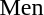<table>
<tr>
<td>Men</td>
<td></td>
<td></td>
<td></td>
</tr>
</table>
